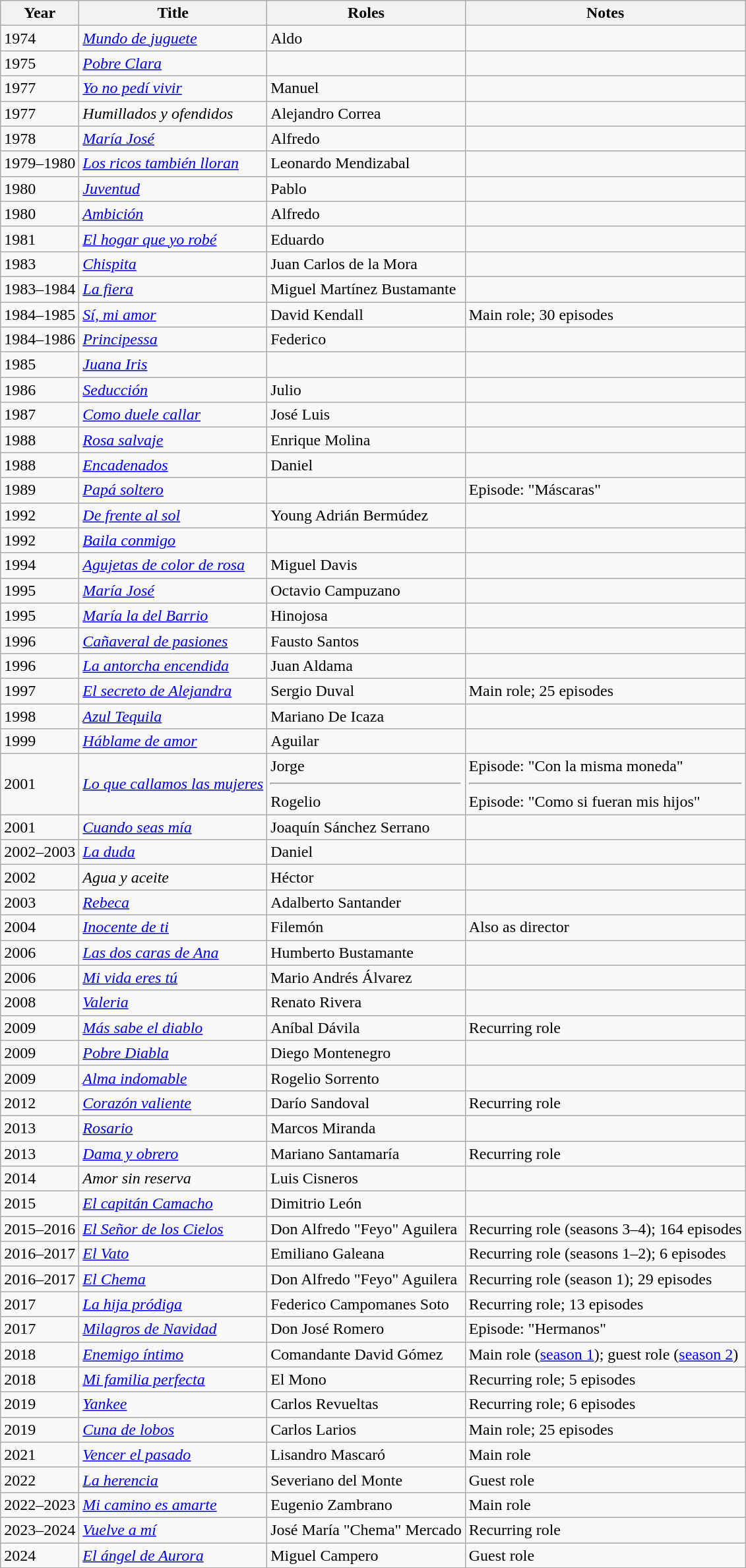<table class="wikitable sortable">
<tr>
<th>Year</th>
<th>Title</th>
<th>Roles</th>
<th>Notes</th>
</tr>
<tr>
<td>1974</td>
<td><em><a href='#'>Mundo de juguete</a></em></td>
<td>Aldo</td>
<td></td>
</tr>
<tr>
<td>1975</td>
<td><em><a href='#'>Pobre Clara</a></em></td>
<td></td>
<td></td>
</tr>
<tr>
<td>1977</td>
<td><em><a href='#'>Yo no pedí vivir</a></em></td>
<td>Manuel</td>
<td></td>
</tr>
<tr>
<td>1977</td>
<td><em>Humillados y ofendidos</em></td>
<td>Alejandro Correa</td>
<td></td>
</tr>
<tr>
<td>1978</td>
<td><em><a href='#'>María José</a></em></td>
<td>Alfredo</td>
<td></td>
</tr>
<tr>
<td>1979–1980</td>
<td><em><a href='#'>Los ricos también lloran</a></em></td>
<td>Leonardo Mendizabal</td>
<td></td>
</tr>
<tr>
<td>1980</td>
<td><em><a href='#'>Juventud</a></em></td>
<td>Pablo</td>
<td></td>
</tr>
<tr>
<td>1980</td>
<td><em><a href='#'>Ambición</a></em></td>
<td>Alfredo</td>
<td></td>
</tr>
<tr>
<td>1981</td>
<td><em><a href='#'>El hogar que yo robé</a></em></td>
<td>Eduardo</td>
<td></td>
</tr>
<tr>
<td>1983</td>
<td><em><a href='#'>Chispita</a></em></td>
<td>Juan Carlos de la Mora</td>
<td></td>
</tr>
<tr>
<td>1983–1984</td>
<td><em><a href='#'>La fiera</a></em></td>
<td>Miguel Martínez Bustamante</td>
<td></td>
</tr>
<tr>
<td>1984–1985</td>
<td><em><a href='#'>Sí, mi amor</a></em></td>
<td>David Kendall</td>
<td>Main role; 30 episodes</td>
</tr>
<tr>
<td>1984–1986</td>
<td><em><a href='#'>Principessa</a></em></td>
<td>Federico</td>
<td></td>
</tr>
<tr>
<td>1985</td>
<td><em><a href='#'>Juana Iris</a></em></td>
<td></td>
<td></td>
</tr>
<tr>
<td>1986</td>
<td><em><a href='#'>Seducción</a></em></td>
<td>Julio</td>
<td></td>
</tr>
<tr>
<td>1987</td>
<td><em><a href='#'>Como duele callar</a></em></td>
<td>José Luis</td>
<td></td>
</tr>
<tr>
<td>1988</td>
<td><em><a href='#'>Rosa salvaje</a></em></td>
<td>Enrique Molina</td>
<td></td>
</tr>
<tr>
<td>1988</td>
<td><em><a href='#'>Encadenados</a></em></td>
<td>Daniel</td>
<td></td>
</tr>
<tr>
<td>1989</td>
<td><em><a href='#'>Papá soltero</a></em></td>
<td></td>
<td>Episode: "Máscaras"</td>
</tr>
<tr>
<td>1992</td>
<td><em><a href='#'>De frente al sol</a></em></td>
<td>Young Adrián Bermúdez</td>
<td></td>
</tr>
<tr>
<td>1992</td>
<td><em><a href='#'>Baila conmigo</a></em></td>
<td></td>
<td></td>
</tr>
<tr>
<td>1994</td>
<td><em><a href='#'>Agujetas de color de rosa</a></em></td>
<td>Miguel Davis</td>
<td></td>
</tr>
<tr>
<td>1995</td>
<td><em><a href='#'>María José</a></em></td>
<td>Octavio Campuzano</td>
<td></td>
</tr>
<tr>
<td>1995</td>
<td><em><a href='#'>María la del Barrio</a></em></td>
<td>Hinojosa</td>
<td></td>
</tr>
<tr>
<td>1996</td>
<td><em><a href='#'>Cañaveral de pasiones</a></em></td>
<td>Fausto Santos</td>
<td></td>
</tr>
<tr>
<td>1996</td>
<td><em><a href='#'>La antorcha encendida</a></em></td>
<td>Juan Aldama</td>
<td></td>
</tr>
<tr>
<td>1997</td>
<td><em><a href='#'>El secreto de Alejandra</a></em></td>
<td>Sergio Duval</td>
<td>Main role; 25 episodes</td>
</tr>
<tr>
<td>1998</td>
<td><em><a href='#'>Azul Tequila</a></em></td>
<td>Mariano De Icaza</td>
<td></td>
</tr>
<tr>
<td>1999</td>
<td><em><a href='#'>Háblame de amor</a></em></td>
<td>Aguilar</td>
<td></td>
</tr>
<tr>
<td>2001</td>
<td><em><a href='#'>Lo que callamos las mujeres</a></em></td>
<td>Jorge<hr>Rogelio</td>
<td>Episode: "Con la misma moneda"<hr>Episode: "Como si fueran mis hijos"</td>
</tr>
<tr>
<td>2001</td>
<td><em><a href='#'>Cuando seas mía</a></em></td>
<td>Joaquín Sánchez Serrano</td>
<td></td>
</tr>
<tr>
<td>2002–2003</td>
<td><em><a href='#'>La duda</a></em></td>
<td>Daniel</td>
<td></td>
</tr>
<tr>
<td>2002</td>
<td><em>Agua y aceite</em></td>
<td>Héctor</td>
<td></td>
</tr>
<tr>
<td>2003</td>
<td><em><a href='#'>Rebeca</a></em></td>
<td>Adalberto Santander</td>
<td></td>
</tr>
<tr>
<td>2004</td>
<td><em><a href='#'>Inocente de ti</a></em></td>
<td>Filemón</td>
<td>Also as director</td>
</tr>
<tr>
<td>2006</td>
<td><em><a href='#'>Las dos caras de Ana</a></em></td>
<td>Humberto Bustamante</td>
<td></td>
</tr>
<tr>
<td>2006</td>
<td><em><a href='#'>Mi vida eres tú</a></em></td>
<td>Mario Andrés Álvarez</td>
<td></td>
</tr>
<tr>
<td>2008</td>
<td><em><a href='#'>Valeria</a></em></td>
<td>Renato Rivera</td>
<td></td>
</tr>
<tr>
<td>2009</td>
<td><em><a href='#'>Más sabe el diablo</a></em></td>
<td>Aníbal Dávila</td>
<td>Recurring role</td>
</tr>
<tr>
<td>2009</td>
<td><em><a href='#'>Pobre Diabla</a></em></td>
<td>Diego Montenegro</td>
<td></td>
</tr>
<tr>
<td>2009</td>
<td><em><a href='#'>Alma indomable</a></em></td>
<td>Rogelio Sorrento</td>
<td></td>
</tr>
<tr>
<td>2012</td>
<td><em><a href='#'>Corazón valiente</a></em></td>
<td>Darío Sandoval</td>
<td>Recurring role</td>
</tr>
<tr>
<td>2013</td>
<td><em><a href='#'>Rosario</a></em></td>
<td>Marcos Miranda</td>
<td></td>
</tr>
<tr>
<td>2013</td>
<td><em><a href='#'>Dama y obrero</a></em></td>
<td>Mariano Santamaría</td>
<td>Recurring role</td>
</tr>
<tr>
<td>2014</td>
<td><em>Amor sin reserva</em></td>
<td>Luis Cisneros</td>
<td></td>
</tr>
<tr>
<td>2015</td>
<td><em><a href='#'>El capitán Camacho</a></em></td>
<td>Dimitrio León</td>
<td></td>
</tr>
<tr>
<td>2015–2016</td>
<td><em><a href='#'>El Señor de los Cielos</a></em></td>
<td>Don Alfredo "Feyo" Aguilera</td>
<td>Recurring role (seasons 3–4); 164 episodes</td>
</tr>
<tr>
<td>2016–2017</td>
<td><em><a href='#'>El Vato</a></em></td>
<td>Emiliano Galeana</td>
<td>Recurring role (seasons 1–2); 6 episodes</td>
</tr>
<tr>
<td>2016–2017</td>
<td><em><a href='#'>El Chema</a></em></td>
<td>Don Alfredo "Feyo" Aguilera</td>
<td>Recurring role (season 1); 29 episodes</td>
</tr>
<tr>
<td>2017</td>
<td><em><a href='#'>La hija pródiga</a></em></td>
<td>Federico Campomanes Soto</td>
<td>Recurring role; 13 episodes</td>
</tr>
<tr>
<td>2017</td>
<td><em><a href='#'>Milagros de Navidad</a></em></td>
<td>Don José Romero</td>
<td>Episode: "Hermanos"</td>
</tr>
<tr>
<td>2018</td>
<td><em><a href='#'>Enemigo íntimo</a></em></td>
<td>Comandante David Gómez</td>
<td>Main role (<a href='#'>season 1</a>); guest role (<a href='#'>season 2</a>)</td>
</tr>
<tr>
<td>2018</td>
<td><em><a href='#'>Mi familia perfecta</a></em></td>
<td>El Mono</td>
<td>Recurring role; 5 episodes</td>
</tr>
<tr>
<td>2019</td>
<td><em><a href='#'>Yankee</a></em></td>
<td>Carlos Revueltas</td>
<td>Recurring role; 6 episodes</td>
</tr>
<tr>
<td>2019</td>
<td><em><a href='#'>Cuna de lobos</a></em></td>
<td>Carlos Larios</td>
<td>Main role; 25 episodes</td>
</tr>
<tr>
<td>2021</td>
<td><em><a href='#'>Vencer el pasado</a></em></td>
<td>Lisandro Mascaró</td>
<td>Main role</td>
</tr>
<tr>
<td>2022</td>
<td><em><a href='#'>La herencia</a></em></td>
<td>Severiano del Monte</td>
<td>Guest role</td>
</tr>
<tr>
<td>2022–2023</td>
<td><em><a href='#'>Mi camino es amarte</a></em></td>
<td>Eugenio Zambrano</td>
<td>Main role</td>
</tr>
<tr>
<td>2023–2024</td>
<td><em><a href='#'>Vuelve a mí</a></em></td>
<td>José María "Chema" Mercado</td>
<td>Recurring role</td>
</tr>
<tr>
<td>2024</td>
<td><em><a href='#'>El ángel de Aurora</a></em></td>
<td>Miguel Campero</td>
<td>Guest role</td>
</tr>
<tr>
</tr>
</table>
